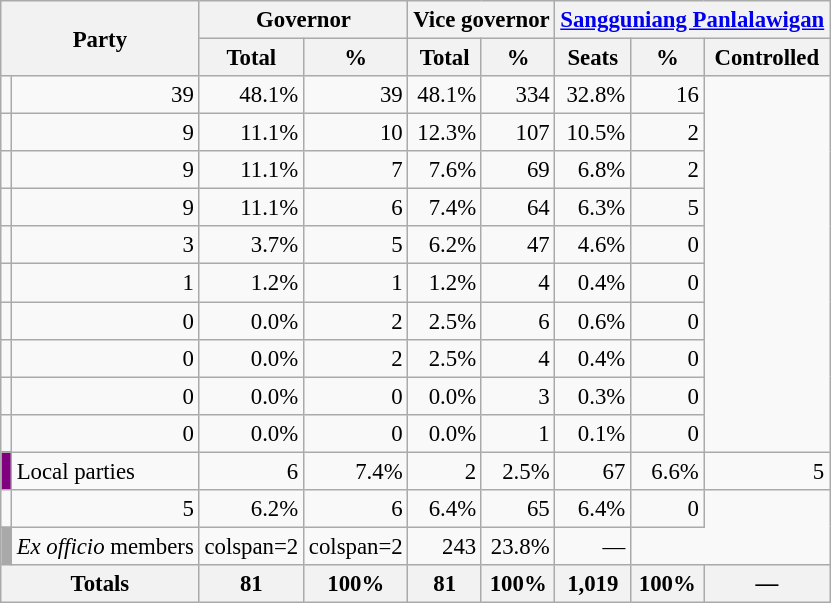<table class=wikitable style="text-align:right; font-size:95%">
<tr>
<th rowspan=2 colspan=2>Party</th>
<th colspan=2>Governor</th>
<th colspan=2>Vice governor</th>
<th colspan=3><a href='#'>Sangguniang Panlalawigan</a></th>
</tr>
<tr>
<th>Total</th>
<th>%</th>
<th>Total</th>
<th>%</th>
<th>Seats</th>
<th>%</th>
<th>Controlled</th>
</tr>
<tr>
<td></td>
<td>39</td>
<td>48.1%</td>
<td>39</td>
<td>48.1%</td>
<td>334</td>
<td>32.8%</td>
<td>16</td>
</tr>
<tr>
<td></td>
<td>9</td>
<td>11.1%</td>
<td>10</td>
<td>12.3%</td>
<td>107</td>
<td>10.5%</td>
<td>2</td>
</tr>
<tr>
<td></td>
<td>9</td>
<td>11.1%</td>
<td>7</td>
<td>7.6%</td>
<td>69</td>
<td>6.8%</td>
<td>2</td>
</tr>
<tr>
<td></td>
<td>9</td>
<td>11.1%</td>
<td>6</td>
<td>7.4%</td>
<td>64</td>
<td>6.3%</td>
<td>5</td>
</tr>
<tr>
<td></td>
<td>3</td>
<td>3.7%</td>
<td>5</td>
<td>6.2%</td>
<td>47</td>
<td>4.6%</td>
<td>0</td>
</tr>
<tr>
<td></td>
<td>1</td>
<td>1.2%</td>
<td>1</td>
<td>1.2%</td>
<td>4</td>
<td>0.4%</td>
<td>0</td>
</tr>
<tr>
<td></td>
<td>0</td>
<td>0.0%</td>
<td>2</td>
<td>2.5%</td>
<td>6</td>
<td>0.6%</td>
<td>0</td>
</tr>
<tr>
<td></td>
<td>0</td>
<td>0.0%</td>
<td>2</td>
<td>2.5%</td>
<td>4</td>
<td>0.4%</td>
<td>0</td>
</tr>
<tr>
<td></td>
<td>0</td>
<td>0.0%</td>
<td>0</td>
<td>0.0%</td>
<td>3</td>
<td>0.3%</td>
<td>0</td>
</tr>
<tr>
<td></td>
<td>0</td>
<td>0.0%</td>
<td>0</td>
<td>0.0%</td>
<td>1</td>
<td>0.1%</td>
<td>0</td>
</tr>
<tr>
<td bgcolor=purple></td>
<td align="left">Local parties</td>
<td>6</td>
<td>7.4%</td>
<td>2</td>
<td>2.5%</td>
<td>67</td>
<td>6.6%</td>
<td>5</td>
</tr>
<tr>
<td></td>
<td>5</td>
<td>6.2%</td>
<td>6</td>
<td>6.4%</td>
<td>65</td>
<td>6.4%</td>
<td>0</td>
</tr>
<tr>
<td bgcolor=darkgray></td>
<td align="left"><em>Ex officio</em> members</td>
<td>colspan=2 </td>
<td>colspan=2 </td>
<td>243</td>
<td>23.8%</td>
<td>—</td>
</tr>
<tr>
<th colspan=2>Totals</th>
<th>81</th>
<th>100%</th>
<th>81</th>
<th>100%</th>
<th>1,019</th>
<th>100%</th>
<th>—</th>
</tr>
</table>
